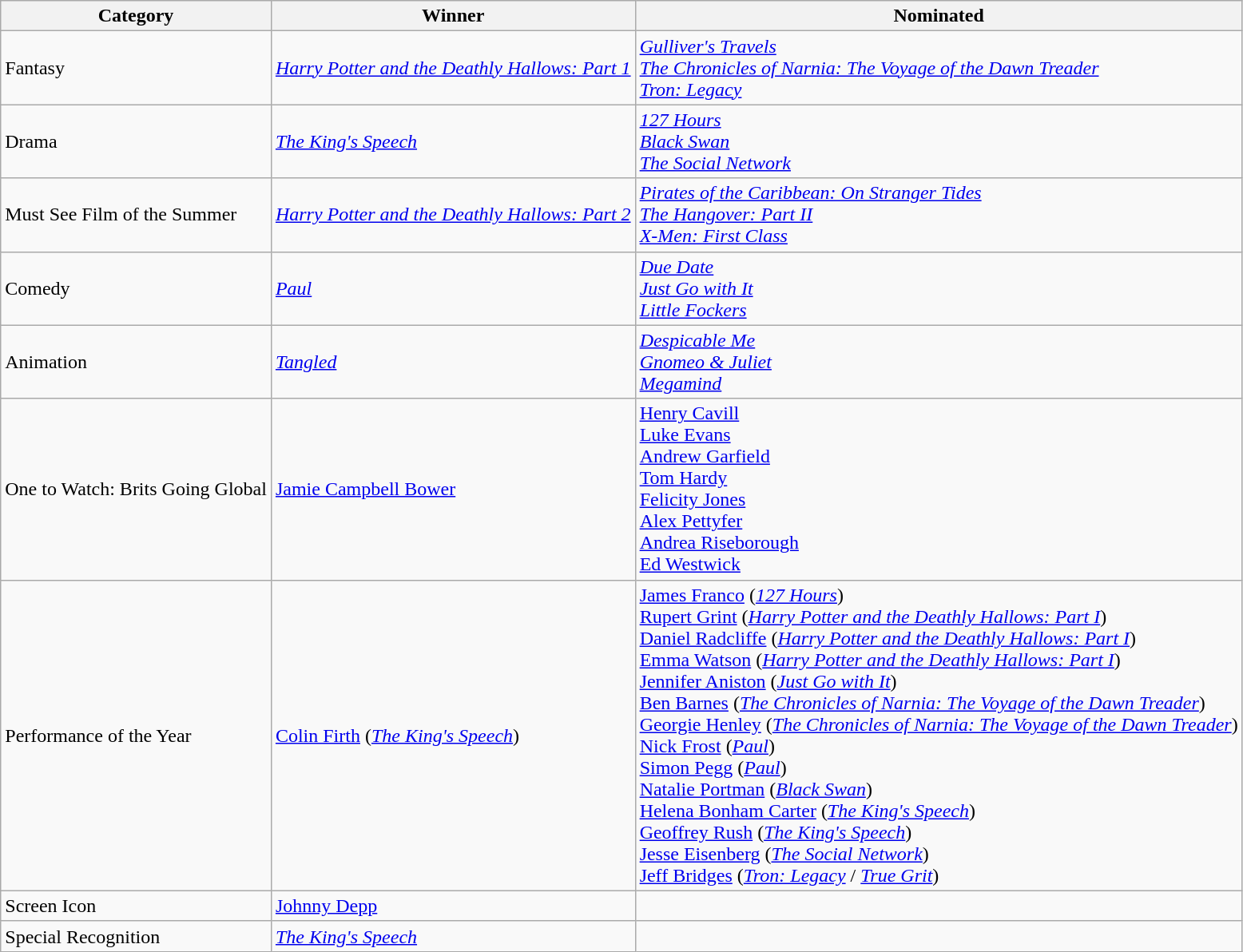<table class="wikitable sortable">
<tr>
<th>Category</th>
<th>Winner</th>
<th>Nominated</th>
</tr>
<tr>
<td>Fantasy</td>
<td><em><a href='#'>Harry Potter and the Deathly Hallows: Part 1</a></em></td>
<td><em><a href='#'>Gulliver's Travels</a></em><br><em><a href='#'>The Chronicles of Narnia: The Voyage of the Dawn Treader</a></em><br><em><a href='#'>Tron: Legacy</a></em></td>
</tr>
<tr>
<td>Drama</td>
<td><em><a href='#'>The King's Speech</a></em></td>
<td><em><a href='#'>127 Hours</a></em><br><em><a href='#'>Black Swan</a></em><br><em><a href='#'>The Social Network</a></em></td>
</tr>
<tr>
<td>Must See Film of the Summer</td>
<td><em><a href='#'>Harry Potter and the Deathly Hallows: Part 2</a></em></td>
<td><em><a href='#'>Pirates of the Caribbean: On Stranger Tides</a></em><br><em><a href='#'>The Hangover: Part II</a></em><br><em><a href='#'>X-Men: First Class</a></em></td>
</tr>
<tr>
<td>Comedy</td>
<td><em><a href='#'>Paul</a></em></td>
<td><em><a href='#'>Due Date</a></em><br><em><a href='#'>Just Go with It</a></em><br><em><a href='#'>Little Fockers</a></em></td>
</tr>
<tr>
<td>Animation</td>
<td><em><a href='#'>Tangled</a></em></td>
<td><em><a href='#'>Despicable Me</a></em><br><em><a href='#'>Gnomeo & Juliet</a></em><br><em><a href='#'>Megamind</a></em></td>
</tr>
<tr>
<td>One to Watch: Brits Going Global</td>
<td><a href='#'>Jamie Campbell Bower</a></td>
<td><a href='#'>Henry Cavill</a><br><a href='#'>Luke Evans</a><br><a href='#'>Andrew Garfield</a><br><a href='#'>Tom Hardy</a><br><a href='#'>Felicity Jones</a><br><a href='#'>Alex Pettyfer</a><br><a href='#'>Andrea Riseborough</a><br><a href='#'>Ed Westwick</a></td>
</tr>
<tr>
<td>Performance of the Year</td>
<td><a href='#'>Colin Firth</a> (<em><a href='#'>The King's Speech</a></em>)</td>
<td><a href='#'>James Franco</a> (<em><a href='#'>127 Hours</a></em>)<br><a href='#'>Rupert Grint</a> (<em><a href='#'>Harry Potter and the Deathly Hallows: Part I</a></em>)<br><a href='#'>Daniel Radcliffe</a> (<em><a href='#'>Harry Potter and the Deathly Hallows: Part I</a></em>)<br><a href='#'>Emma Watson</a> (<em><a href='#'>Harry Potter and the Deathly Hallows: Part I</a></em>)<br><a href='#'>Jennifer Aniston</a> (<em><a href='#'>Just Go with It</a></em>)<br><a href='#'>Ben Barnes</a> (<em><a href='#'>The Chronicles of Narnia: The Voyage of the Dawn Treader</a></em>)<br><a href='#'>Georgie Henley</a> (<em><a href='#'>The Chronicles of Narnia: The Voyage of the Dawn Treader</a></em>)<br><a href='#'>Nick Frost</a> (<em><a href='#'>Paul</a></em>)<br><a href='#'>Simon Pegg</a> (<em><a href='#'>Paul</a></em>)<br><a href='#'>Natalie Portman</a> (<em><a href='#'>Black Swan</a></em>)<br><a href='#'>Helena Bonham Carter</a> (<em><a href='#'>The King's Speech</a></em>)<br><a href='#'>Geoffrey Rush</a> (<em><a href='#'>The King's Speech</a></em>)<br><a href='#'>Jesse Eisenberg</a> (<em><a href='#'>The Social Network</a></em>)<br><a href='#'>Jeff Bridges</a> (<em><a href='#'>Tron: Legacy</a></em> / <em><a href='#'>True Grit</a></em>)</td>
</tr>
<tr>
<td>Screen Icon</td>
<td><a href='#'>Johnny Depp</a></td>
<td></td>
</tr>
<tr>
<td>Special Recognition</td>
<td><em><a href='#'>The King's Speech</a></em></td>
<td></td>
</tr>
</table>
